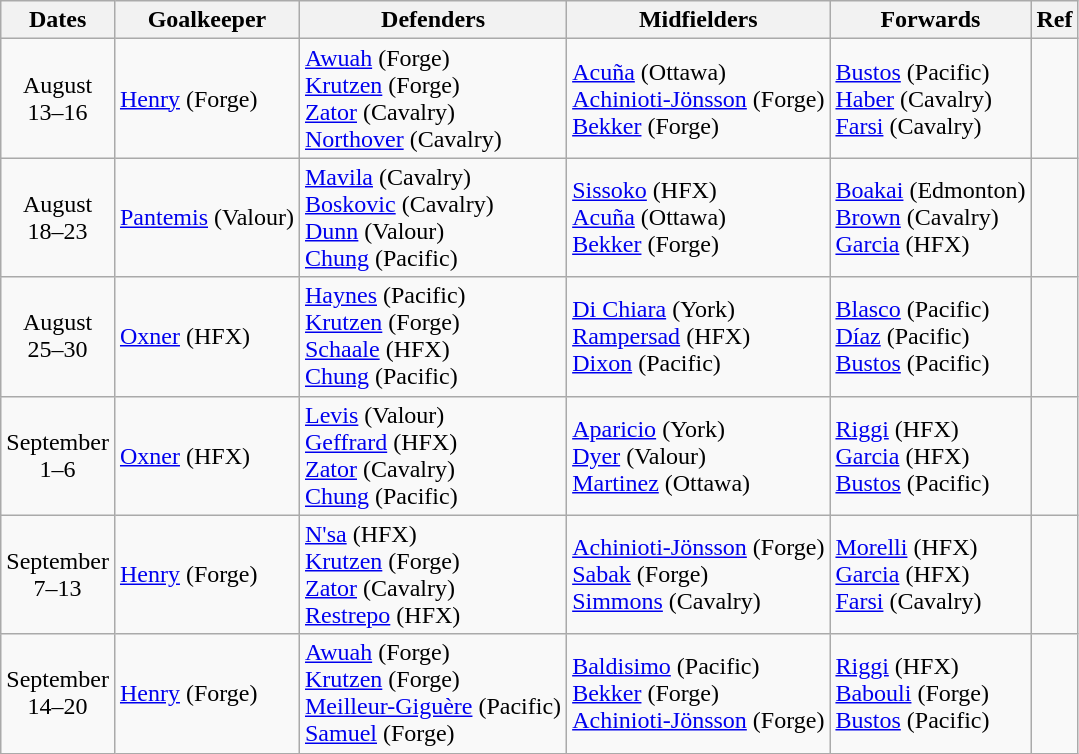<table class="wikitable">
<tr>
<th>Dates</th>
<th>Goalkeeper</th>
<th>Defenders</th>
<th>Midfielders</th>
<th>Forwards</th>
<th>Ref</th>
</tr>
<tr>
<td style="text-align: center;">August<br>13–16</td>
<td> <a href='#'>Henry</a> (Forge)</td>
<td> <a href='#'>Awuah</a> (Forge)<br> <a href='#'>Krutzen</a> (Forge)<br> <a href='#'>Zator</a> (Cavalry)<br> <a href='#'>Northover</a> (Cavalry)</td>
<td> <a href='#'>Acuña</a> (Ottawa)<br> <a href='#'>Achinioti-Jönsson</a> (Forge)<br> <a href='#'>Bekker</a> (Forge)</td>
<td> <a href='#'>Bustos</a> (Pacific)<br> <a href='#'>Haber</a> (Cavalry)<br> <a href='#'>Farsi</a> (Cavalry)</td>
<td></td>
</tr>
<tr>
<td style="text-align: center;">August<br>18–23</td>
<td> <a href='#'>Pantemis</a> (Valour)</td>
<td> <a href='#'>Mavila</a> (Cavalry)<br> <a href='#'>Boskovic</a> (Cavalry)<br> <a href='#'>Dunn</a> (Valour)<br> <a href='#'>Chung</a> (Pacific)</td>
<td> <a href='#'>Sissoko</a> (HFX)<br> <a href='#'>Acuña</a> (Ottawa)<br> <a href='#'>Bekker</a> (Forge)</td>
<td> <a href='#'>Boakai</a> (Edmonton)<br> <a href='#'>Brown</a> (Cavalry)<br> <a href='#'>Garcia</a> (HFX)</td>
<td></td>
</tr>
<tr>
<td style="text-align: center;">August<br>25–30</td>
<td> <a href='#'>Oxner</a> (HFX)</td>
<td> <a href='#'>Haynes</a> (Pacific)<br> <a href='#'>Krutzen</a> (Forge)<br> <a href='#'>Schaale</a> (HFX)<br> <a href='#'>Chung</a> (Pacific)</td>
<td> <a href='#'>Di Chiara</a> (York)<br> <a href='#'>Rampersad</a> (HFX)<br> <a href='#'>Dixon</a> (Pacific)</td>
<td> <a href='#'>Blasco</a> (Pacific)<br> <a href='#'>Díaz</a> (Pacific)<br> <a href='#'>Bustos</a> (Pacific)</td>
<td></td>
</tr>
<tr>
<td style="text-align: center;">September<br>1–6</td>
<td> <a href='#'>Oxner</a> (HFX)</td>
<td> <a href='#'>Levis</a> (Valour)<br> <a href='#'>Geffrard</a> (HFX)<br> <a href='#'>Zator</a> (Cavalry)<br> <a href='#'>Chung</a> (Pacific)</td>
<td> <a href='#'>Aparicio</a> (York)<br> <a href='#'>Dyer</a> (Valour)<br> <a href='#'>Martinez</a> (Ottawa)</td>
<td> <a href='#'>Riggi</a> (HFX)<br> <a href='#'>Garcia</a> (HFX)<br> <a href='#'>Bustos</a> (Pacific)</td>
<td></td>
</tr>
<tr>
<td style="text-align: center;">September<br>7–13</td>
<td> <a href='#'>Henry</a> (Forge)</td>
<td> <a href='#'>N'sa</a> (HFX)<br> <a href='#'>Krutzen</a> (Forge)<br> <a href='#'>Zator</a> (Cavalry)<br> <a href='#'>Restrepo</a> (HFX)</td>
<td> <a href='#'>Achinioti-Jönsson</a> (Forge)<br> <a href='#'>Sabak</a> (Forge)<br> <a href='#'>Simmons</a> (Cavalry)</td>
<td> <a href='#'>Morelli</a> (HFX)<br> <a href='#'>Garcia</a> (HFX)<br> <a href='#'>Farsi</a> (Cavalry)</td>
<td></td>
</tr>
<tr>
<td style="text-align: center;">September<br>14–20</td>
<td> <a href='#'>Henry</a> (Forge)</td>
<td> <a href='#'>Awuah</a> (Forge)<br> <a href='#'>Krutzen</a> (Forge)<br> <a href='#'>Meilleur-Giguère</a> (Pacific)<br> <a href='#'>Samuel</a> (Forge)</td>
<td> <a href='#'>Baldisimo</a> (Pacific)<br> <a href='#'>Bekker</a> (Forge)<br> <a href='#'>Achinioti-Jönsson</a> (Forge)</td>
<td> <a href='#'>Riggi</a> (HFX)<br> <a href='#'>Babouli</a> (Forge)<br> <a href='#'>Bustos</a> (Pacific)</td>
<td></td>
</tr>
</table>
